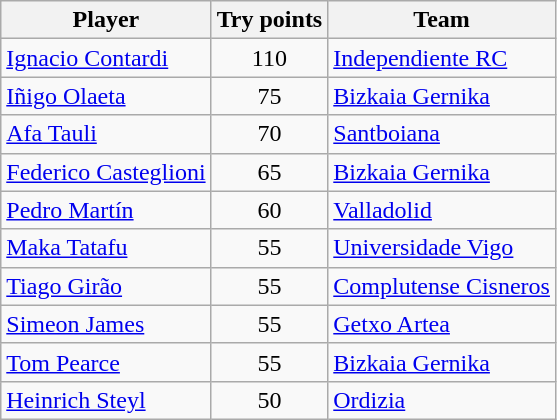<table class="wikitable">
<tr>
<th>Player</th>
<th>Try points</th>
<th>Team</th>
</tr>
<tr>
<td> <a href='#'>Ignacio Contardi</a></td>
<td style="text-align:center;">110</td>
<td><a href='#'>Independiente RC</a></td>
</tr>
<tr>
<td> <a href='#'>Iñigo Olaeta</a></td>
<td style="text-align:center;">75</td>
<td><a href='#'>Bizkaia Gernika</a></td>
</tr>
<tr>
<td> <a href='#'>Afa Tauli</a></td>
<td style="text-align:center;">70</td>
<td><a href='#'>Santboiana</a></td>
</tr>
<tr>
<td> <a href='#'>Federico Casteglioni</a></td>
<td style="text-align:center;">65</td>
<td><a href='#'>Bizkaia Gernika</a></td>
</tr>
<tr>
<td> <a href='#'>Pedro Martín</a></td>
<td style="text-align:center;">60</td>
<td><a href='#'>Valladolid</a></td>
</tr>
<tr>
<td> <a href='#'>Maka Tatafu</a></td>
<td style="text-align:center;">55</td>
<td><a href='#'>Universidade Vigo</a></td>
</tr>
<tr>
<td> <a href='#'>Tiago Girão</a></td>
<td style="text-align:center;">55</td>
<td><a href='#'>Complutense Cisneros</a></td>
</tr>
<tr>
<td> <a href='#'>Simeon James</a></td>
<td style="text-align:center;">55</td>
<td><a href='#'>Getxo Artea</a></td>
</tr>
<tr>
<td> <a href='#'>Tom Pearce</a></td>
<td style="text-align:center;">55</td>
<td><a href='#'>Bizkaia Gernika</a></td>
</tr>
<tr>
<td> <a href='#'>Heinrich Steyl</a></td>
<td style="text-align:center;">50</td>
<td><a href='#'>Ordizia</a></td>
</tr>
</table>
